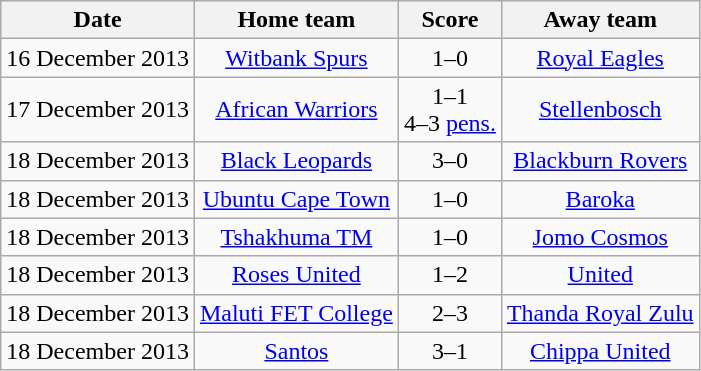<table class="wikitable" style="text-align: center">
<tr>
<th>Date</th>
<th>Home team</th>
<th>Score</th>
<th>Away team</th>
</tr>
<tr>
<td>16 December 2013</td>
<td><a href='#'>Witbank Spurs</a></td>
<td>1–0</td>
<td><a href='#'>Royal Eagles</a></td>
</tr>
<tr>
<td>17 December 2013</td>
<td><a href='#'>African Warriors</a></td>
<td>1–1 <br>4–3 <a href='#'>pens.</a></td>
<td><a href='#'>Stellenbosch</a></td>
</tr>
<tr>
<td>18 December 2013</td>
<td><a href='#'>Black Leopards</a></td>
<td>3–0</td>
<td><a href='#'>Blackburn Rovers</a></td>
</tr>
<tr>
<td>18 December 2013</td>
<td><a href='#'>Ubuntu Cape Town</a></td>
<td>1–0</td>
<td><a href='#'>Baroka</a></td>
</tr>
<tr>
<td>18 December 2013</td>
<td><a href='#'>Tshakhuma TM</a></td>
<td>1–0</td>
<td><a href='#'>Jomo Cosmos</a></td>
</tr>
<tr>
<td>18 December 2013</td>
<td><a href='#'>Roses United</a></td>
<td>1–2</td>
<td><a href='#'>United</a></td>
</tr>
<tr>
<td>18 December 2013</td>
<td><a href='#'>Maluti FET College</a></td>
<td>2–3</td>
<td><a href='#'>Thanda Royal Zulu</a></td>
</tr>
<tr>
<td>18 December 2013</td>
<td><a href='#'>Santos</a></td>
<td>3–1</td>
<td><a href='#'>Chippa United</a></td>
</tr>
</table>
